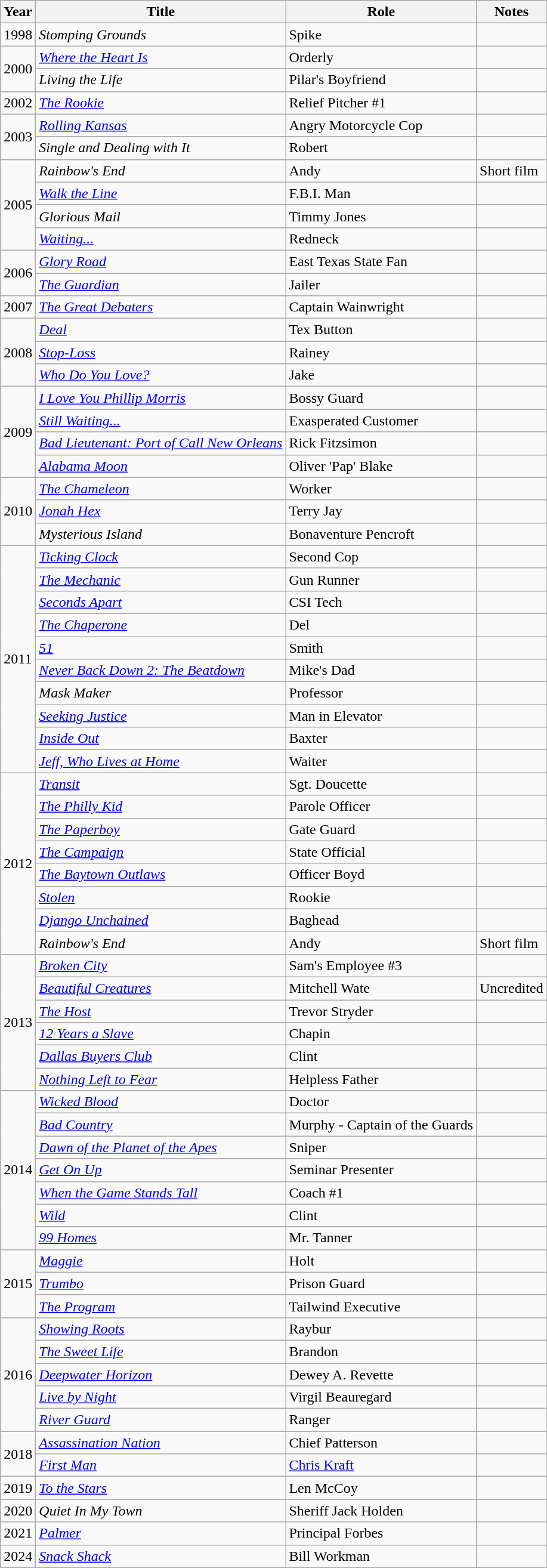<table class="wikitable unsortable">
<tr>
<th>Year</th>
<th>Title</th>
<th>Role</th>
<th>Notes</th>
</tr>
<tr>
<td>1998</td>
<td><em>Stomping Grounds</em></td>
<td>Spike</td>
<td></td>
</tr>
<tr>
<td rowspan="2">2000</td>
<td><em><a href='#'>Where the Heart Is</a></em></td>
<td>Orderly</td>
<td></td>
</tr>
<tr>
<td><em>Living the Life</em></td>
<td>Pilar's Boyfriend</td>
<td></td>
</tr>
<tr>
<td>2002</td>
<td><em><a href='#'>The Rookie</a></em></td>
<td>Relief Pitcher #1</td>
<td></td>
</tr>
<tr>
<td rowspan="2">2003</td>
<td><em><a href='#'>Rolling Kansas</a></em></td>
<td>Angry Motorcycle Cop</td>
<td></td>
</tr>
<tr>
<td><em>Single and Dealing with It</em></td>
<td>Robert</td>
<td></td>
</tr>
<tr>
<td rowspan="4">2005</td>
<td><em>Rainbow's End</em></td>
<td>Andy</td>
<td>Short film</td>
</tr>
<tr>
<td><em><a href='#'>Walk the Line</a></em></td>
<td>F.B.I. Man</td>
<td></td>
</tr>
<tr>
<td><em>Glorious Mail</em></td>
<td>Timmy Jones</td>
<td></td>
</tr>
<tr>
<td><em><a href='#'>Waiting...</a></em></td>
<td>Redneck</td>
<td></td>
</tr>
<tr>
<td rowspan="2">2006</td>
<td><em><a href='#'>Glory Road</a></em></td>
<td>East Texas State Fan</td>
<td></td>
</tr>
<tr>
<td><em><a href='#'>The Guardian</a></em></td>
<td>Jailer</td>
<td></td>
</tr>
<tr>
<td>2007</td>
<td><em><a href='#'>The Great Debaters</a></em></td>
<td>Captain Wainwright</td>
<td></td>
</tr>
<tr>
<td rowspan="3">2008</td>
<td><em><a href='#'>Deal</a></em></td>
<td>Tex Button</td>
<td></td>
</tr>
<tr>
<td><em><a href='#'>Stop-Loss</a></em></td>
<td>Rainey</td>
<td></td>
</tr>
<tr>
<td><em><a href='#'>Who Do You Love?</a></em></td>
<td>Jake</td>
<td></td>
</tr>
<tr>
<td rowspan="4">2009</td>
<td><em><a href='#'>I Love You Phillip Morris</a></em></td>
<td>Bossy Guard</td>
<td></td>
</tr>
<tr>
<td><em><a href='#'>Still Waiting...</a></em></td>
<td>Exasperated Customer</td>
<td></td>
</tr>
<tr>
<td><em><a href='#'>Bad Lieutenant: Port of Call New Orleans</a></em></td>
<td>Rick Fitzsimon</td>
<td></td>
</tr>
<tr>
<td><em><a href='#'>Alabama Moon</a></em></td>
<td>Oliver 'Pap' Blake</td>
<td></td>
</tr>
<tr>
<td rowspan="3">2010</td>
<td><em><a href='#'>The Chameleon</a></em></td>
<td>Worker</td>
<td></td>
</tr>
<tr>
<td><em><a href='#'>Jonah Hex</a></em></td>
<td>Terry Jay</td>
<td></td>
</tr>
<tr>
<td><em>Mysterious Island</em></td>
<td>Bonaventure Pencroft</td>
<td></td>
</tr>
<tr>
<td rowspan="10">2011</td>
<td><em><a href='#'>Ticking Clock</a></em></td>
<td>Second Cop</td>
<td></td>
</tr>
<tr>
<td><em><a href='#'>The Mechanic</a></em></td>
<td>Gun Runner</td>
<td></td>
</tr>
<tr>
<td><em><a href='#'>Seconds Apart</a></em></td>
<td>CSI Tech</td>
<td></td>
</tr>
<tr>
<td><em><a href='#'>The Chaperone</a></em></td>
<td>Del</td>
<td></td>
</tr>
<tr>
<td><em><a href='#'>51</a></em></td>
<td>Smith</td>
<td></td>
</tr>
<tr>
<td><em><a href='#'>Never Back Down 2: The Beatdown</a></em></td>
<td>Mike's Dad</td>
<td></td>
</tr>
<tr>
<td><em>Mask Maker</em></td>
<td>Professor</td>
<td></td>
</tr>
<tr>
<td><em><a href='#'>Seeking Justice</a></em></td>
<td>Man in Elevator</td>
<td></td>
</tr>
<tr>
<td><em><a href='#'>Inside Out</a></em></td>
<td>Baxter</td>
<td></td>
</tr>
<tr>
<td><em><a href='#'>Jeff, Who Lives at Home</a></em></td>
<td>Waiter</td>
<td></td>
</tr>
<tr>
<td rowspan="8">2012</td>
<td><em><a href='#'>Transit</a></em></td>
<td>Sgt. Doucette</td>
<td></td>
</tr>
<tr>
<td><em><a href='#'>The Philly Kid</a></em></td>
<td>Parole Officer</td>
<td></td>
</tr>
<tr>
<td><em><a href='#'>The Paperboy</a></em></td>
<td>Gate Guard</td>
<td></td>
</tr>
<tr>
<td><em><a href='#'>The Campaign</a></em></td>
<td>State Official</td>
<td></td>
</tr>
<tr>
<td><em><a href='#'>The Baytown Outlaws</a></em></td>
<td>Officer Boyd</td>
<td></td>
</tr>
<tr>
<td><em><a href='#'>Stolen</a></em></td>
<td>Rookie</td>
<td></td>
</tr>
<tr>
<td><em><a href='#'>Django Unchained</a></em></td>
<td>Baghead</td>
<td></td>
</tr>
<tr>
<td><em>Rainbow's End</em></td>
<td>Andy</td>
<td>Short film</td>
</tr>
<tr>
<td rowspan="6">2013</td>
<td><em><a href='#'>Broken City</a></em></td>
<td>Sam's Employee #3</td>
<td></td>
</tr>
<tr>
<td><em><a href='#'>Beautiful Creatures</a></em></td>
<td>Mitchell Wate</td>
<td>Uncredited</td>
</tr>
<tr>
<td><em><a href='#'>The Host</a></em></td>
<td>Trevor Stryder</td>
<td></td>
</tr>
<tr>
<td><em><a href='#'>12 Years a Slave</a></em></td>
<td>Chapin</td>
<td></td>
</tr>
<tr>
<td><em><a href='#'>Dallas Buyers Club</a></em></td>
<td>Clint</td>
<td></td>
</tr>
<tr>
<td><em><a href='#'>Nothing Left to Fear</a></em></td>
<td>Helpless Father</td>
<td></td>
</tr>
<tr>
<td rowspan="7">2014</td>
<td><em><a href='#'>Wicked Blood</a></em></td>
<td>Doctor</td>
<td></td>
</tr>
<tr>
<td><em><a href='#'>Bad Country</a></em></td>
<td>Murphy - Captain of the Guards</td>
<td></td>
</tr>
<tr>
<td><em><a href='#'>Dawn of the Planet of the Apes</a></em></td>
<td>Sniper</td>
<td></td>
</tr>
<tr>
<td><em><a href='#'>Get On Up</a></em></td>
<td>Seminar Presenter</td>
<td></td>
</tr>
<tr>
<td><em><a href='#'>When the Game Stands Tall</a></em></td>
<td>Coach #1</td>
<td></td>
</tr>
<tr>
<td><em><a href='#'>Wild</a></em></td>
<td>Clint</td>
<td></td>
</tr>
<tr>
<td><em><a href='#'>99 Homes</a></em></td>
<td>Mr. Tanner</td>
<td></td>
</tr>
<tr>
<td rowspan="3">2015</td>
<td><em><a href='#'>Maggie</a></em></td>
<td>Holt</td>
<td></td>
</tr>
<tr>
<td><em><a href='#'>Trumbo</a></em></td>
<td>Prison Guard</td>
<td></td>
</tr>
<tr>
<td><em><a href='#'>The Program</a></em></td>
<td>Tailwind Executive</td>
<td></td>
</tr>
<tr>
<td rowspan="5">2016</td>
<td><em><a href='#'>Showing Roots</a></em></td>
<td>Raybur</td>
<td></td>
</tr>
<tr>
<td><em><a href='#'>The Sweet Life</a></em></td>
<td>Brandon</td>
<td></td>
</tr>
<tr>
<td><em><a href='#'>Deepwater Horizon</a></em></td>
<td>Dewey A. Revette</td>
<td></td>
</tr>
<tr>
<td><em><a href='#'>Live by Night</a></em></td>
<td>Virgil Beauregard</td>
<td></td>
</tr>
<tr>
<td><em><a href='#'>River Guard</a></em></td>
<td>Ranger</td>
<td></td>
</tr>
<tr>
<td rowspan="2">2018</td>
<td><em><a href='#'>Assassination Nation</a></em></td>
<td>Chief Patterson</td>
<td></td>
</tr>
<tr>
<td><em><a href='#'>First Man</a></em></td>
<td><a href='#'>Chris Kraft</a></td>
<td></td>
</tr>
<tr>
<td>2019</td>
<td><em><a href='#'>To the Stars</a></em></td>
<td>Len McCoy</td>
<td></td>
</tr>
<tr>
<td>2020</td>
<td><em>Quiet In My Town</em></td>
<td>Sheriff Jack Holden</td>
<td></td>
</tr>
<tr>
<td>2021</td>
<td><em><a href='#'>Palmer</a></em></td>
<td>Principal Forbes</td>
<td></td>
</tr>
<tr>
<td>2024</td>
<td><em><a href='#'>Snack Shack</a></em></td>
<td>Bill Workman</td>
<td></td>
</tr>
</table>
